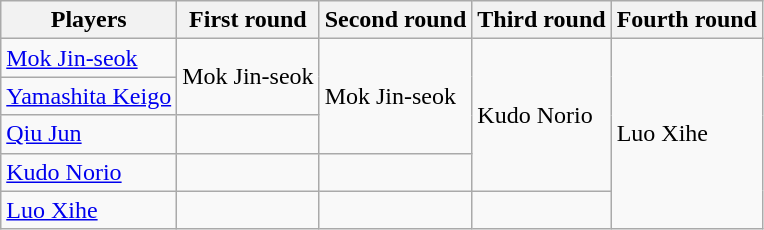<table class="wikitable">
<tr>
<th>Players</th>
<th>First round</th>
<th>Second round</th>
<th>Third round</th>
<th>Fourth round</th>
</tr>
<tr>
<td> <a href='#'>Mok Jin-seok</a></td>
<td rowspan="2" valign="center">Mok Jin-seok</td>
<td rowspan="3" valign="center">Mok Jin-seok</td>
<td rowspan="4" valign="center">Kudo Norio</td>
<td rowspan="5" valign="center">Luo Xihe</td>
</tr>
<tr>
<td> <a href='#'>Yamashita Keigo</a></td>
</tr>
<tr>
<td> <a href='#'>Qiu Jun</a></td>
<td></td>
</tr>
<tr>
<td> <a href='#'>Kudo Norio</a></td>
<td></td>
<td></td>
</tr>
<tr>
<td> <a href='#'>Luo Xihe</a></td>
<td></td>
<td></td>
<td></td>
</tr>
</table>
